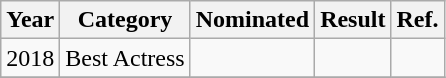<table class="wikitable">
<tr>
<th>Year</th>
<th>Category</th>
<th>Nominated</th>
<th>Result</th>
<th>Ref.</th>
</tr>
<tr>
<td>2018</td>
<td>Best Actress</td>
<td></td>
<td></td>
<td></td>
</tr>
<tr>
</tr>
</table>
